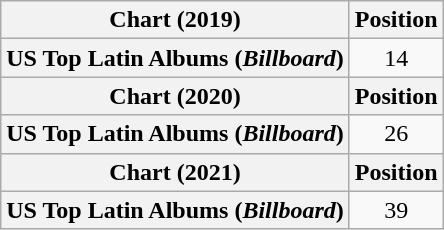<table class="wikitable plainrowheaders" style="text-align:center">
<tr>
<th scope="col">Chart (2019)</th>
<th scope="col">Position</th>
</tr>
<tr>
<th scope="row">US Top Latin Albums (<em>Billboard</em>)</th>
<td>14</td>
</tr>
<tr>
<th scope="col">Chart (2020)</th>
<th scope="col">Position</th>
</tr>
<tr>
<th scope="row">US Top Latin Albums (<em>Billboard</em>)</th>
<td>26</td>
</tr>
<tr>
<th scope="col">Chart (2021)</th>
<th scope="col">Position</th>
</tr>
<tr>
<th scope="row">US Top Latin Albums (<em>Billboard</em>)</th>
<td>39</td>
</tr>
</table>
